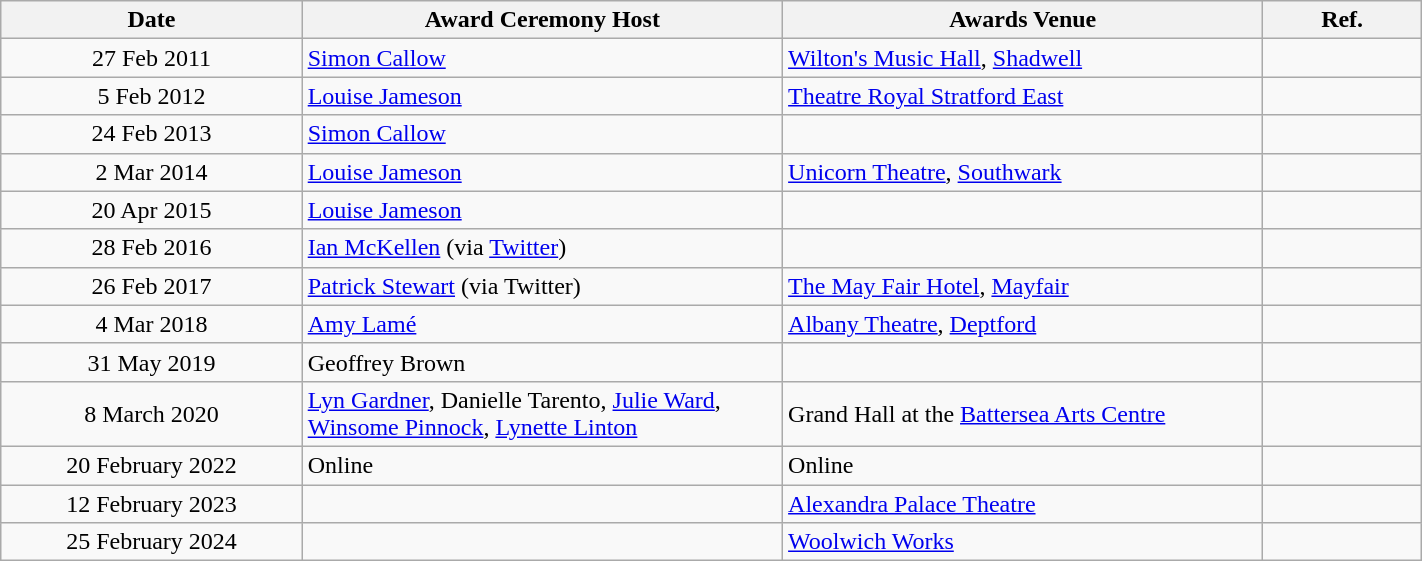<table width="75%" class="wikitable">
<tr>
<th width="60">Date</th>
<th width="100">Award Ceremony Host</th>
<th width="100">Awards Venue</th>
<th width="7">Ref.</th>
</tr>
<tr>
<td align="center">27 Feb 2011</td>
<td><a href='#'>Simon Callow</a></td>
<td><a href='#'>Wilton's Music Hall</a>, <a href='#'>Shadwell</a></td>
<td align="center"></td>
</tr>
<tr>
<td align="center">5 Feb 2012</td>
<td><a href='#'>Louise Jameson</a></td>
<td><a href='#'>Theatre Royal Stratford East</a></td>
<td align="center"></td>
</tr>
<tr>
<td align="center">24 Feb 2013</td>
<td><a href='#'>Simon Callow</a></td>
<td></td>
<td align="center"></td>
</tr>
<tr>
<td align="center">2 Mar 2014</td>
<td><a href='#'>Louise Jameson</a></td>
<td><a href='#'>Unicorn Theatre</a>, <a href='#'>Southwark</a></td>
<td align="center"></td>
</tr>
<tr>
<td align="center">20 Apr 2015</td>
<td><a href='#'>Louise Jameson</a></td>
<td></td>
<td align="center"></td>
</tr>
<tr>
<td align="center">28 Feb 2016</td>
<td><a href='#'>Ian McKellen</a> (via <a href='#'>Twitter</a>)</td>
<td></td>
<td align="center"></td>
</tr>
<tr>
<td align="center">26 Feb 2017</td>
<td><a href='#'>Patrick Stewart</a> (via Twitter)</td>
<td><a href='#'>The May Fair Hotel</a>, <a href='#'>Mayfair</a></td>
<td align="center"></td>
</tr>
<tr>
<td align="center">4 Mar 2018</td>
<td><a href='#'>Amy Lamé</a></td>
<td><a href='#'>Albany Theatre</a>,  <a href='#'>Deptford</a></td>
<td align="center"></td>
</tr>
<tr>
<td align="center">31 May 2019</td>
<td>Geoffrey Brown</td>
<td></td>
<td align="center"></td>
</tr>
<tr>
<td align="center">8 March 2020</td>
<td><a href='#'>Lyn Gardner</a>, Danielle Tarento, <a href='#'>Julie Ward</a>, <a href='#'>Winsome Pinnock</a>, <a href='#'>Lynette Linton</a></td>
<td>Grand Hall at the <a href='#'>Battersea Arts Centre</a></td>
<td align="center"></td>
</tr>
<tr>
<td align="center">20 February 2022</td>
<td>Online</td>
<td>Online</td>
<td align="center"></td>
</tr>
<tr>
<td align="center">12 February 2023</td>
<td></td>
<td><a href='#'>Alexandra Palace Theatre</a></td>
<td align="center"></td>
</tr>
<tr>
<td align="center">25 February 2024</td>
<td></td>
<td><a href='#'>Woolwich Works</a></td>
<td></td>
</tr>
</table>
